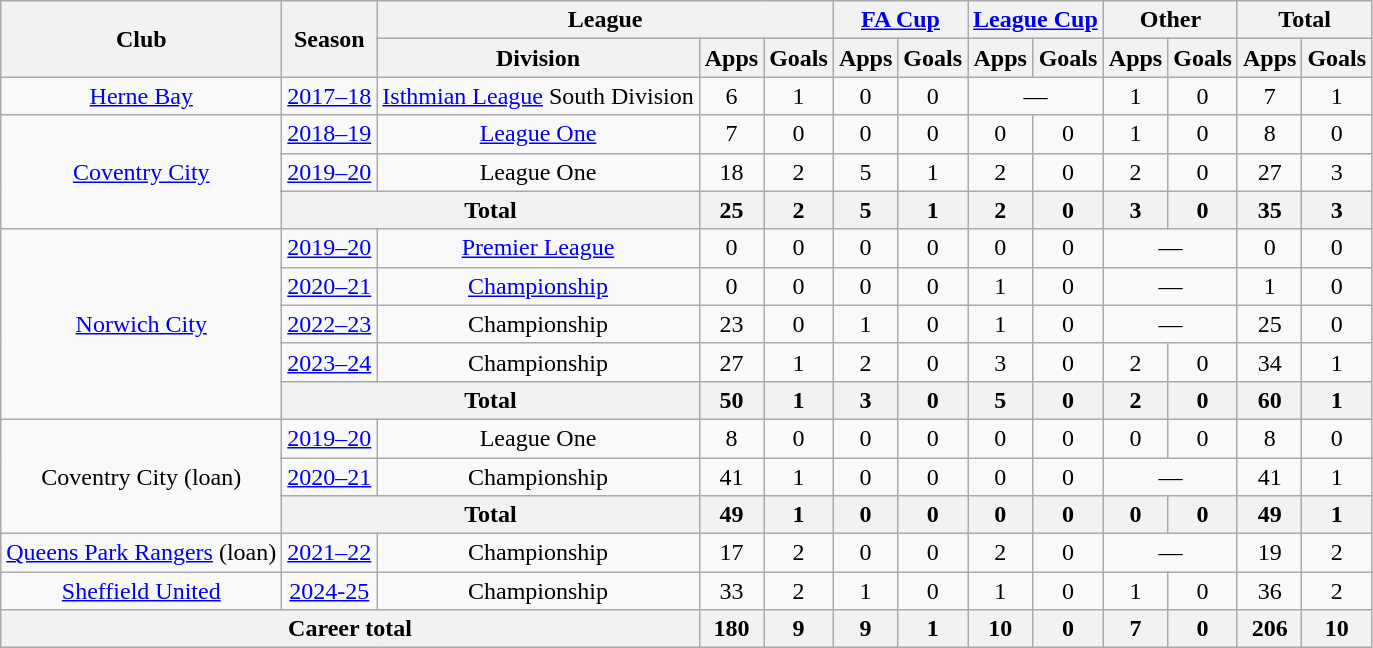<table class="wikitable" style="text-align:center">
<tr>
<th rowspan="2">Club</th>
<th rowspan="2">Season</th>
<th colspan="3">League</th>
<th colspan="2"><a href='#'>FA Cup</a></th>
<th colspan="2"><a href='#'>League Cup</a></th>
<th colspan="2">Other</th>
<th colspan="2">Total</th>
</tr>
<tr>
<th>Division</th>
<th>Apps</th>
<th>Goals</th>
<th>Apps</th>
<th>Goals</th>
<th>Apps</th>
<th>Goals</th>
<th>Apps</th>
<th>Goals</th>
<th>Apps</th>
<th>Goals</th>
</tr>
<tr>
<td><a href='#'>Herne Bay</a></td>
<td><a href='#'>2017–18</a></td>
<td><a href='#'>Isthmian League</a> South Division</td>
<td>6</td>
<td>1</td>
<td>0</td>
<td>0</td>
<td colspan="2">—</td>
<td>1</td>
<td>0</td>
<td>7</td>
<td>1</td>
</tr>
<tr>
<td rowspan="3"><a href='#'>Coventry City</a></td>
<td><a href='#'>2018–19</a></td>
<td><a href='#'>League One</a></td>
<td>7</td>
<td>0</td>
<td>0</td>
<td>0</td>
<td>0</td>
<td>0</td>
<td>1</td>
<td>0</td>
<td>8</td>
<td>0</td>
</tr>
<tr>
<td><a href='#'>2019–20</a></td>
<td>League One</td>
<td>18</td>
<td>2</td>
<td>5</td>
<td>1</td>
<td>2</td>
<td>0</td>
<td>2</td>
<td>0</td>
<td>27</td>
<td>3</td>
</tr>
<tr>
<th colspan="2">Total</th>
<th>25</th>
<th>2</th>
<th>5</th>
<th>1</th>
<th>2</th>
<th>0</th>
<th>3</th>
<th>0</th>
<th>35</th>
<th>3</th>
</tr>
<tr>
<td rowspan="5"><a href='#'>Norwich City</a></td>
<td><a href='#'>2019–20</a></td>
<td><a href='#'>Premier League</a></td>
<td>0</td>
<td>0</td>
<td>0</td>
<td>0</td>
<td>0</td>
<td>0</td>
<td colspan="2">—</td>
<td>0</td>
<td>0</td>
</tr>
<tr>
<td><a href='#'>2020–21</a></td>
<td><a href='#'>Championship</a></td>
<td>0</td>
<td>0</td>
<td>0</td>
<td>0</td>
<td>1</td>
<td>0</td>
<td colspan="2">—</td>
<td>1</td>
<td>0</td>
</tr>
<tr>
<td><a href='#'>2022–23</a></td>
<td>Championship</td>
<td>23</td>
<td>0</td>
<td>1</td>
<td>0</td>
<td>1</td>
<td>0</td>
<td colspan="2">—</td>
<td>25</td>
<td>0</td>
</tr>
<tr>
<td><a href='#'>2023–24</a></td>
<td>Championship</td>
<td>27</td>
<td>1</td>
<td>2</td>
<td>0</td>
<td>3</td>
<td>0</td>
<td>2</td>
<td>0</td>
<td>34</td>
<td>1</td>
</tr>
<tr>
<th colspan="2">Total</th>
<th>50</th>
<th>1</th>
<th>3</th>
<th>0</th>
<th>5</th>
<th>0</th>
<th>2</th>
<th>0</th>
<th>60</th>
<th>1</th>
</tr>
<tr>
<td rowspan="3">Coventry City (loan)</td>
<td><a href='#'>2019–20</a></td>
<td>League One</td>
<td>8</td>
<td>0</td>
<td>0</td>
<td>0</td>
<td>0</td>
<td>0</td>
<td>0</td>
<td>0</td>
<td>8</td>
<td>0</td>
</tr>
<tr>
<td><a href='#'>2020–21</a></td>
<td>Championship</td>
<td>41</td>
<td>1</td>
<td>0</td>
<td>0</td>
<td>0</td>
<td>0</td>
<td colspan="2">—</td>
<td>41</td>
<td>1</td>
</tr>
<tr>
<th colspan="2">Total</th>
<th>49</th>
<th>1</th>
<th>0</th>
<th>0</th>
<th>0</th>
<th>0</th>
<th>0</th>
<th>0</th>
<th>49</th>
<th>1</th>
</tr>
<tr>
<td><a href='#'>Queens Park Rangers</a> (loan)</td>
<td><a href='#'>2021–22</a></td>
<td>Championship</td>
<td>17</td>
<td>2</td>
<td>0</td>
<td>0</td>
<td>2</td>
<td>0</td>
<td colspan="2">—</td>
<td>19</td>
<td>2</td>
</tr>
<tr>
<td><a href='#'>Sheffield United</a></td>
<td><a href='#'>2024-25</a></td>
<td>Championship</td>
<td>33</td>
<td>2</td>
<td>1</td>
<td>0</td>
<td>1</td>
<td>0</td>
<td>1</td>
<td>0</td>
<td>36</td>
<td>2</td>
</tr>
<tr>
<th colspan="3">Career total</th>
<th>180</th>
<th>9</th>
<th>9</th>
<th>1</th>
<th>10</th>
<th>0</th>
<th>7</th>
<th>0</th>
<th>206</th>
<th>10</th>
</tr>
</table>
